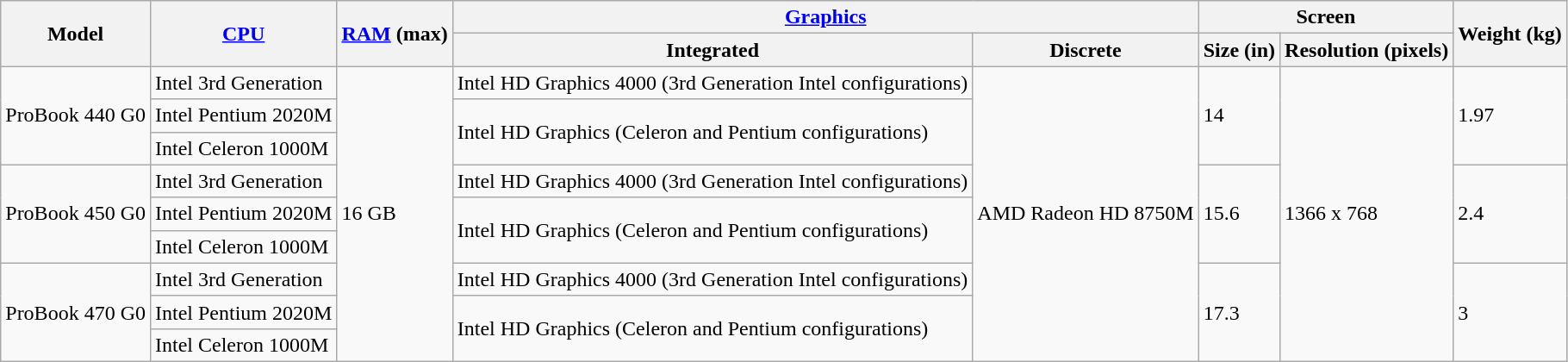<table class="wikitable">
<tr>
<th rowspan="2">Model</th>
<th rowspan="2"><a href='#'>CPU</a></th>
<th rowspan="2"><a href='#'>RAM</a> (max)</th>
<th colspan="2"><a href='#'>Graphics</a></th>
<th colspan="2">Screen</th>
<th rowspan="2">Weight (kg)</th>
</tr>
<tr>
<th>Integrated</th>
<th>Discrete</th>
<th>Size (in)</th>
<th>Resolution (pixels)</th>
</tr>
<tr>
<td rowspan="3">ProBook 440 G0</td>
<td>Intel 3rd Generation</td>
<td rowspan="9">16 GB</td>
<td>Intel HD Graphics 4000 (3rd Generation Intel configurations)</td>
<td rowspan="9">AMD Radeon HD 8750M</td>
<td rowspan="3">14</td>
<td rowspan="9">1366 x 768</td>
<td rowspan="3">1.97</td>
</tr>
<tr>
<td>Intel Pentium 2020M</td>
<td rowspan="2">Intel HD Graphics (Celeron and Pentium configurations)</td>
</tr>
<tr>
<td>Intel Celeron 1000M</td>
</tr>
<tr>
<td rowspan="3">ProBook 450 G0</td>
<td>Intel 3rd Generation</td>
<td>Intel HD Graphics 4000 (3rd Generation Intel configurations)</td>
<td rowspan="3">15.6</td>
<td rowspan="3">2.4</td>
</tr>
<tr>
<td>Intel Pentium 2020M</td>
<td rowspan="2">Intel HD Graphics (Celeron and Pentium configurations)</td>
</tr>
<tr>
<td>Intel Celeron 1000M</td>
</tr>
<tr>
<td rowspan="3">ProBook 470 G0</td>
<td>Intel 3rd Generation</td>
<td>Intel HD Graphics 4000 (3rd Generation Intel configurations)</td>
<td rowspan="3">17.3</td>
<td rowspan="3">3</td>
</tr>
<tr>
<td>Intel Pentium 2020M</td>
<td rowspan="2">Intel HD Graphics (Celeron and Pentium configurations)</td>
</tr>
<tr>
<td>Intel Celeron 1000M</td>
</tr>
</table>
